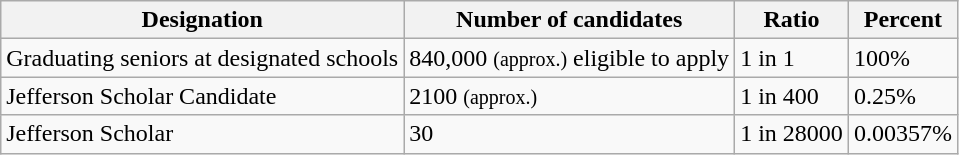<table class="wikitable">
<tr>
<th>Designation</th>
<th>Number of candidates</th>
<th>Ratio</th>
<th>Percent</th>
</tr>
<tr>
<td>Graduating seniors at designated schools</td>
<td>840,000  <small>(approx.)</small> eligible to apply</td>
<td>1 in 1</td>
<td>100%</td>
</tr>
<tr>
<td>Jefferson Scholar Candidate</td>
<td>2100 <small>(approx.)</small></td>
<td>1 in 400</td>
<td>0.25%</td>
</tr>
<tr>
<td>Jefferson Scholar</td>
<td>30</td>
<td>1 in 28000</td>
<td>0.00357%</td>
</tr>
</table>
